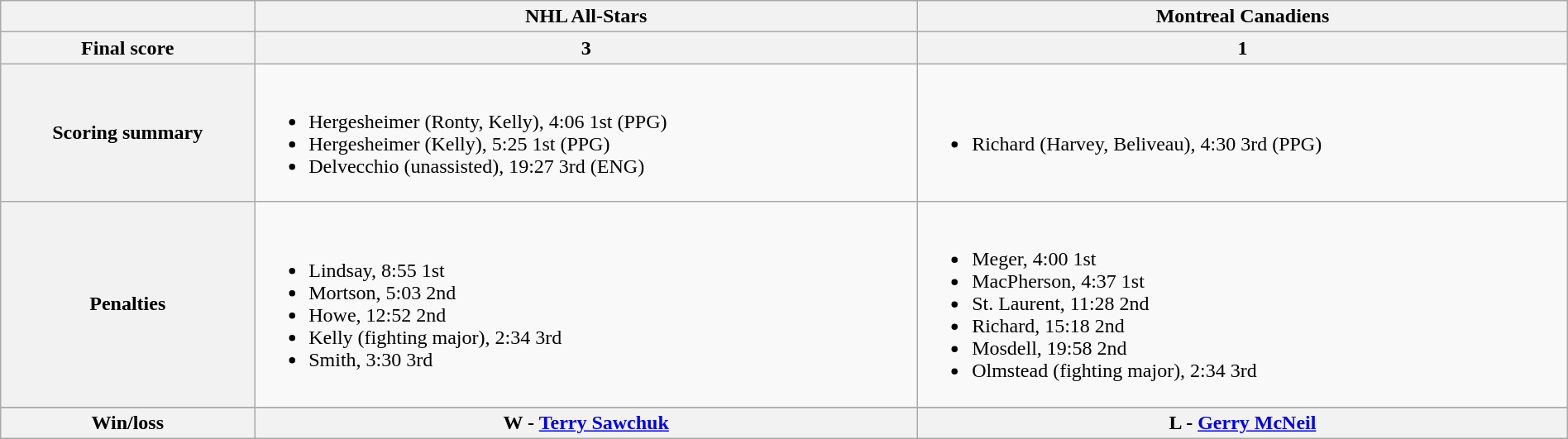<table class="wikitable" style="width:100%">
<tr>
<th></th>
<th>NHL All-Stars</th>
<th>Montreal Canadiens</th>
</tr>
<tr>
<th>Final score</th>
<th>3</th>
<th>1</th>
</tr>
<tr>
<th>Scoring summary</th>
<td><br><ul><li>Hergesheimer (Ronty, Kelly), 4:06 1st (PPG)</li><li>Hergesheimer (Kelly), 5:25 1st (PPG)</li><li>Delvecchio (unassisted), 19:27 3rd (ENG)</li></ul></td>
<td><br><ul><li>Richard (Harvey, Beliveau), 4:30 3rd (PPG)</li></ul></td>
</tr>
<tr>
<th>Penalties</th>
<td><br><ul><li>Lindsay, 8:55 1st</li><li>Mortson, 5:03 2nd</li><li>Howe, 12:52 2nd</li><li>Kelly (fighting major), 2:34 3rd</li><li>Smith, 3:30 3rd</li></ul></td>
<td><br><ul><li>Meger, 4:00 1st</li><li>MacPherson, 4:37 1st</li><li>St. Laurent, 11:28 2nd</li><li>Richard, 15:18 2nd</li><li>Mosdell, 19:58 2nd</li><li>Olmstead (fighting major), 2:34 3rd</li></ul></td>
</tr>
<tr>
</tr>
<tr>
<th>Win/loss</th>
<th><strong>W</strong> - <a href='#'>Terry Sawchuk</a></th>
<th><strong>L</strong> - <a href='#'>Gerry McNeil</a></th>
</tr>
</table>
